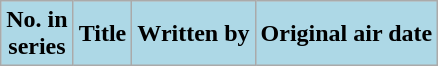<table class="wikitable">
<tr style="background-color: #add8e6;">
<th style="background-color: #add8e6;">No. in<br>series</th>
<th style="background-color: #add8e6;">Title</th>
<th style="background-color: #add8e6;">Written by</th>
<th style="background-color: #add8e6;">Original air date<br>















</th>
</tr>
</table>
